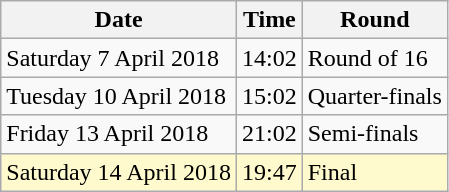<table class="wikitable">
<tr>
<th>Date</th>
<th>Time</th>
<th>Round</th>
</tr>
<tr>
<td>Saturday 7 April 2018</td>
<td>14:02</td>
<td>Round of 16</td>
</tr>
<tr>
<td>Tuesday 10 April 2018</td>
<td>15:02</td>
<td>Quarter-finals</td>
</tr>
<tr>
<td>Friday 13 April 2018</td>
<td>21:02</td>
<td>Semi-finals</td>
</tr>
<tr>
<td style=background:lemonchiffon>Saturday 14 April 2018</td>
<td style=background:lemonchiffon>19:47</td>
<td style=background:lemonchiffon>Final</td>
</tr>
</table>
